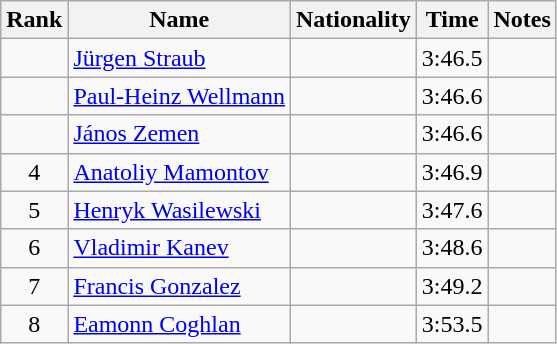<table class="wikitable sortable" style="text-align:center">
<tr>
<th>Rank</th>
<th>Name</th>
<th>Nationality</th>
<th>Time</th>
<th>Notes</th>
</tr>
<tr>
<td></td>
<td align="left"><a href='#'>Jürgen Straub</a></td>
<td align=left></td>
<td>3:46.5</td>
<td></td>
</tr>
<tr>
<td></td>
<td align="left"><a href='#'>Paul-Heinz Wellmann</a></td>
<td align=left></td>
<td>3:46.6</td>
<td></td>
</tr>
<tr>
<td></td>
<td align="left"><a href='#'>János Zemen</a></td>
<td align=left></td>
<td>3:46.6</td>
<td></td>
</tr>
<tr>
<td>4</td>
<td align="left"><a href='#'>Anatoliy Mamontov</a></td>
<td align=left></td>
<td>3:46.9</td>
<td></td>
</tr>
<tr>
<td>5</td>
<td align="left"><a href='#'>Henryk Wasilewski</a></td>
<td align=left></td>
<td>3:47.6</td>
<td></td>
</tr>
<tr>
<td>6</td>
<td align="left"><a href='#'>Vladimir Kanev</a></td>
<td align=left></td>
<td>3:48.6</td>
<td></td>
</tr>
<tr>
<td>7</td>
<td align="left"><a href='#'>Francis Gonzalez</a></td>
<td align=left></td>
<td>3:49.2</td>
<td></td>
</tr>
<tr>
<td>8</td>
<td align="left"><a href='#'>Eamonn Coghlan</a></td>
<td align=left></td>
<td>3:53.5</td>
<td></td>
</tr>
</table>
